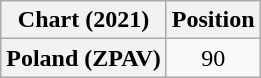<table class="wikitable plainrowheaders" style="text-align:center">
<tr>
<th scope="col">Chart (2021)</th>
<th scope="col">Position</th>
</tr>
<tr>
<th scope="row">Poland (ZPAV)</th>
<td>90</td>
</tr>
</table>
